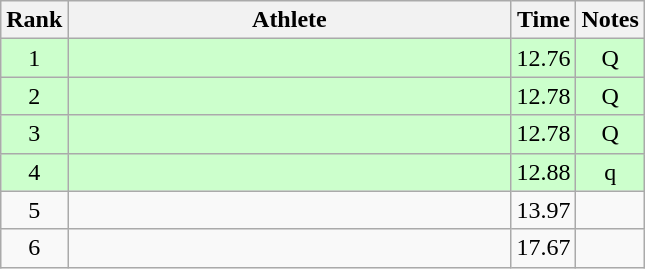<table class="wikitable" style="text-align:center">
<tr>
<th>Rank</th>
<th Style="width:18em">Athlete</th>
<th>Time</th>
<th>Notes</th>
</tr>
<tr style="background:#cfc">
<td>1</td>
<td style="text-align:left"></td>
<td>12.76</td>
<td>Q</td>
</tr>
<tr style="background:#cfc">
<td>2</td>
<td style="text-align:left"></td>
<td>12.78</td>
<td>Q</td>
</tr>
<tr style="background:#cfc">
<td>3</td>
<td style="text-align:left"></td>
<td>12.78</td>
<td>Q</td>
</tr>
<tr style="background:#cfc">
<td>4</td>
<td style="text-align:left"></td>
<td>12.88</td>
<td>q</td>
</tr>
<tr>
<td>5</td>
<td style="text-align:left"></td>
<td>13.97</td>
<td></td>
</tr>
<tr>
<td>6</td>
<td style="text-align:left"></td>
<td>17.67</td>
<td></td>
</tr>
</table>
